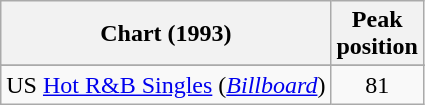<table class="wikitable sortable">
<tr>
<th>Chart (1993)</th>
<th>Peak<br>position</th>
</tr>
<tr>
</tr>
<tr>
<td>US <a href='#'>Hot R&B Singles</a> (<em><a href='#'>Billboard</a></em>)</td>
<td align=center>81</td>
</tr>
</table>
